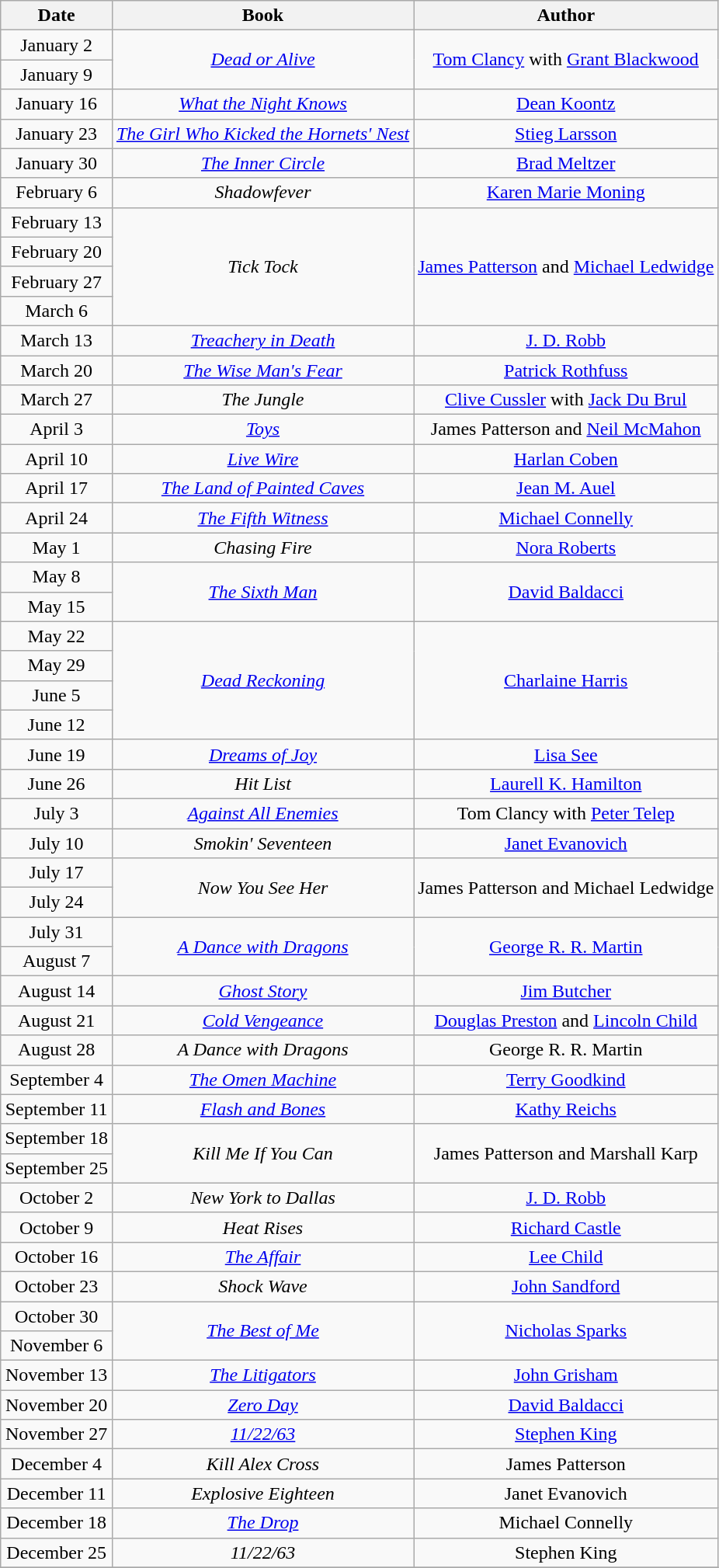<table class="wikitable sortable" style="text-align: center">
<tr>
<th>Date</th>
<th>Book</th>
<th>Author</th>
</tr>
<tr>
<td>January 2</td>
<td rowspan="2"><em><a href='#'>Dead or Alive</a></em></td>
<td rowspan="2"><a href='#'>Tom Clancy</a> with <a href='#'>Grant Blackwood</a></td>
</tr>
<tr>
<td>January 9</td>
</tr>
<tr>
<td>January 16</td>
<td><em><a href='#'>What the Night Knows</a></em></td>
<td><a href='#'>Dean Koontz</a></td>
</tr>
<tr>
<td>January 23</td>
<td><em><a href='#'>The Girl Who Kicked the Hornets' Nest</a></em></td>
<td><a href='#'>Stieg Larsson</a></td>
</tr>
<tr>
<td>January 30</td>
<td><em><a href='#'>The Inner Circle</a></em></td>
<td><a href='#'>Brad Meltzer</a></td>
</tr>
<tr>
<td>February 6</td>
<td><em>Shadowfever</em></td>
<td><a href='#'>Karen Marie Moning</a></td>
</tr>
<tr>
<td>February 13</td>
<td rowspan="4"><em>Tick Tock</em></td>
<td rowspan="4"><a href='#'>James Patterson</a> and <a href='#'>Michael Ledwidge</a></td>
</tr>
<tr>
<td>February 20</td>
</tr>
<tr>
<td>February 27</td>
</tr>
<tr>
<td>March 6</td>
</tr>
<tr>
<td>March 13</td>
<td><em><a href='#'>Treachery in Death</a></em></td>
<td><a href='#'>J. D. Robb</a></td>
</tr>
<tr>
<td>March 20</td>
<td><em><a href='#'>The Wise Man's Fear</a></em></td>
<td><a href='#'>Patrick Rothfuss</a></td>
</tr>
<tr>
<td>March 27</td>
<td><em>The Jungle</em></td>
<td><a href='#'>Clive Cussler</a> with <a href='#'>Jack Du Brul</a></td>
</tr>
<tr>
<td>April 3</td>
<td><em><a href='#'>Toys</a></em></td>
<td>James Patterson and <a href='#'>Neil McMahon</a></td>
</tr>
<tr>
<td>April 10</td>
<td><em><a href='#'>Live Wire</a></em></td>
<td><a href='#'>Harlan Coben</a></td>
</tr>
<tr>
<td>April 17</td>
<td><em><a href='#'>The Land of Painted Caves</a></em></td>
<td><a href='#'>Jean M. Auel</a></td>
</tr>
<tr>
<td>April 24</td>
<td><em><a href='#'>The Fifth Witness</a></em></td>
<td><a href='#'>Michael Connelly</a></td>
</tr>
<tr>
<td>May 1</td>
<td><em>Chasing Fire</em></td>
<td><a href='#'>Nora Roberts</a></td>
</tr>
<tr>
<td>May 8</td>
<td rowspan="2"><em><a href='#'>The Sixth Man</a></em></td>
<td rowspan="2"><a href='#'>David Baldacci</a></td>
</tr>
<tr>
<td>May 15</td>
</tr>
<tr>
<td>May 22</td>
<td rowspan="4"><em><a href='#'>Dead Reckoning</a></em></td>
<td rowspan="4"><a href='#'>Charlaine Harris</a></td>
</tr>
<tr>
<td>May 29</td>
</tr>
<tr>
<td>June 5</td>
</tr>
<tr>
<td>June 12</td>
</tr>
<tr>
<td>June 19</td>
<td><em><a href='#'>Dreams of Joy</a></em></td>
<td><a href='#'>Lisa See</a></td>
</tr>
<tr>
<td>June 26</td>
<td><em>Hit List</em></td>
<td><a href='#'>Laurell K. Hamilton</a></td>
</tr>
<tr>
<td>July 3</td>
<td><em><a href='#'>Against All Enemies</a></em></td>
<td>Tom Clancy with <a href='#'>Peter Telep</a></td>
</tr>
<tr>
<td>July 10</td>
<td><em>Smokin' Seventeen</em></td>
<td><a href='#'>Janet Evanovich</a></td>
</tr>
<tr>
<td>July 17</td>
<td rowspan="2"><em>Now You See Her</em></td>
<td rowspan="2">James Patterson and Michael Ledwidge</td>
</tr>
<tr>
<td>July 24</td>
</tr>
<tr>
<td>July 31</td>
<td rowspan="2"><em><a href='#'>A Dance with Dragons</a></em></td>
<td rowspan="2"><a href='#'>George R. R. Martin</a></td>
</tr>
<tr>
<td>August 7</td>
</tr>
<tr>
<td>August 14</td>
<td><em><a href='#'>Ghost Story</a></em></td>
<td><a href='#'>Jim Butcher</a></td>
</tr>
<tr>
<td>August 21</td>
<td><em><a href='#'>Cold Vengeance</a></em></td>
<td><a href='#'>Douglas Preston</a> and <a href='#'>Lincoln Child</a></td>
</tr>
<tr>
<td>August 28</td>
<td><em>A Dance with Dragons</em></td>
<td>George R. R. Martin</td>
</tr>
<tr>
<td>September 4</td>
<td><em><a href='#'>The Omen Machine</a></em></td>
<td><a href='#'>Terry Goodkind</a></td>
</tr>
<tr>
<td>September 11</td>
<td><em><a href='#'>Flash and Bones</a></em></td>
<td><a href='#'>Kathy Reichs</a></td>
</tr>
<tr>
<td>September 18</td>
<td rowspan="2"><em>Kill Me If You Can</em></td>
<td rowspan="2">James Patterson and Marshall Karp</td>
</tr>
<tr>
<td>September 25</td>
</tr>
<tr>
<td>October 2</td>
<td><em>New York to Dallas</em></td>
<td><a href='#'>J. D. Robb</a></td>
</tr>
<tr>
<td>October 9</td>
<td><em>Heat Rises</em></td>
<td><a href='#'>Richard Castle</a></td>
</tr>
<tr>
<td>October 16</td>
<td><em><a href='#'>The Affair</a></em></td>
<td><a href='#'>Lee Child</a></td>
</tr>
<tr>
<td>October 23</td>
<td><em>Shock Wave</em></td>
<td><a href='#'>John Sandford</a></td>
</tr>
<tr>
<td>October 30</td>
<td rowspan="2"><em><a href='#'>The Best of Me</a></em></td>
<td rowspan="2"><a href='#'>Nicholas Sparks</a></td>
</tr>
<tr>
<td>November 6</td>
</tr>
<tr>
<td>November 13</td>
<td><em><a href='#'>The Litigators</a></em></td>
<td><a href='#'>John Grisham</a></td>
</tr>
<tr>
<td>November 20</td>
<td><em><a href='#'>Zero Day</a></em></td>
<td><a href='#'>David Baldacci</a></td>
</tr>
<tr>
<td>November 27</td>
<td><em><a href='#'>11/22/63</a></em></td>
<td><a href='#'>Stephen King</a></td>
</tr>
<tr>
<td>December 4</td>
<td><em>Kill Alex Cross</em></td>
<td>James Patterson</td>
</tr>
<tr>
<td>December 11</td>
<td><em>Explosive Eighteen</em></td>
<td>Janet Evanovich</td>
</tr>
<tr>
<td>December 18</td>
<td><em><a href='#'>The Drop</a></em></td>
<td>Michael Connelly</td>
</tr>
<tr>
<td>December 25</td>
<td><em>11/22/63</em></td>
<td>Stephen King</td>
</tr>
<tr>
</tr>
</table>
